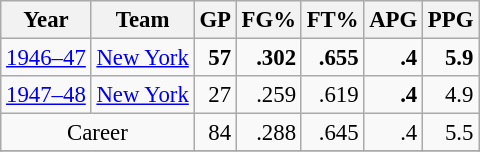<table class="wikitable sortable" style="font-size:95%; text-align:right;">
<tr>
<th>Year</th>
<th>Team</th>
<th>GP</th>
<th>FG%</th>
<th>FT%</th>
<th>APG</th>
<th>PPG</th>
</tr>
<tr>
<td style="text-align:left;"><a href='#'>1946–47</a></td>
<td style="text-align:left;"><a href='#'>New York</a></td>
<td><strong>57</strong></td>
<td><strong>.302</strong></td>
<td><strong>.655</strong></td>
<td><strong>.4</strong></td>
<td><strong>5.9</strong></td>
</tr>
<tr>
<td style="text-align:left;"><a href='#'>1947–48</a></td>
<td style="text-align:left;"><a href='#'>New York</a></td>
<td>27</td>
<td>.259</td>
<td>.619</td>
<td><strong>.4</strong></td>
<td>4.9</td>
</tr>
<tr>
<td style="text-align:center;" colspan="2">Career</td>
<td>84</td>
<td>.288</td>
<td>.645</td>
<td>.4</td>
<td>5.5</td>
</tr>
<tr>
</tr>
</table>
